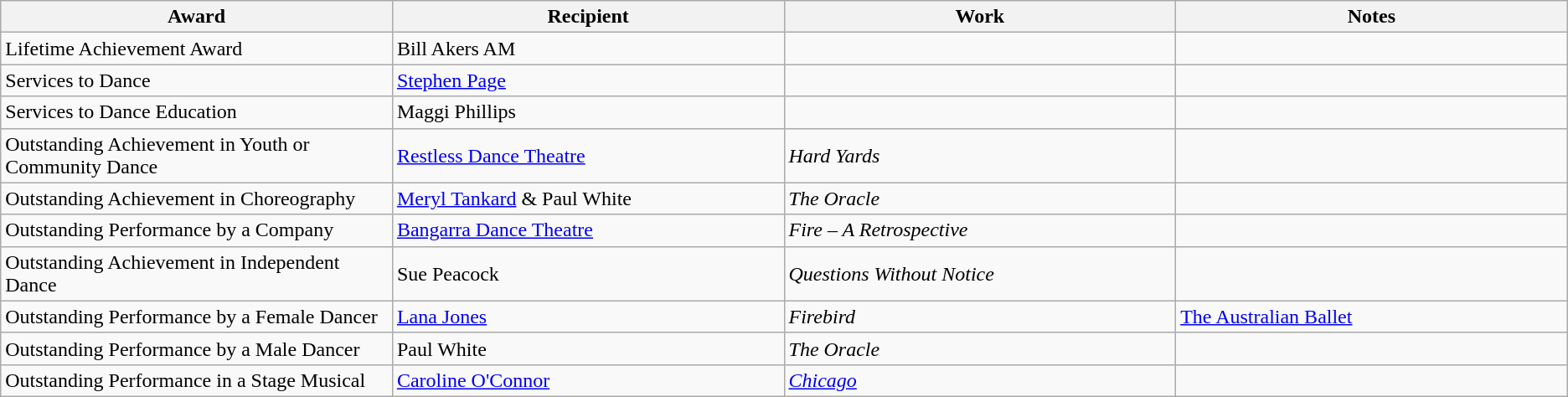<table class="wikitable">
<tr>
<th width="25%">Award</th>
<th width="25%">Recipient</th>
<th width="25%">Work</th>
<th width="25%">Notes</th>
</tr>
<tr>
<td>Lifetime Achievement Award</td>
<td Bill Akers (Australian)>Bill Akers AM</td>
<td></td>
<td></td>
</tr>
<tr>
<td>Services to Dance</td>
<td><a href='#'>Stephen Page</a></td>
<td></td>
<td></td>
</tr>
<tr>
<td>Services to Dance Education</td>
<td>Maggi Phillips</td>
<td></td>
<td></td>
</tr>
<tr>
<td>Outstanding Achievement in Youth or Community Dance</td>
<td><a href='#'>Restless Dance Theatre</a></td>
<td><em>Hard Yards</em></td>
<td></td>
</tr>
<tr>
<td>Outstanding Achievement in Choreography</td>
<td><a href='#'>Meryl Tankard</a> & Paul White</td>
<td><em>The Oracle</em></td>
<td></td>
</tr>
<tr>
<td>Outstanding Performance by a Company</td>
<td><a href='#'>Bangarra Dance Theatre</a></td>
<td><em>Fire – A Retrospective</em></td>
<td></td>
</tr>
<tr>
<td>Outstanding Achievement in Independent Dance</td>
<td>Sue Peacock</td>
<td><em>Questions Without Notice</em></td>
<td></td>
</tr>
<tr>
<td>Outstanding Performance by a Female Dancer</td>
<td><a href='#'>Lana Jones</a></td>
<td><em>Firebird</em></td>
<td><a href='#'>The Australian Ballet</a></td>
</tr>
<tr>
<td>Outstanding Performance by a Male Dancer</td>
<td>Paul White</td>
<td><em>The Oracle</em></td>
<td></td>
</tr>
<tr>
<td>Outstanding Performance in a Stage Musical</td>
<td><a href='#'>Caroline O'Connor</a></td>
<td><a href='#'><em>Chicago</em></a></td>
<td></td>
</tr>
</table>
